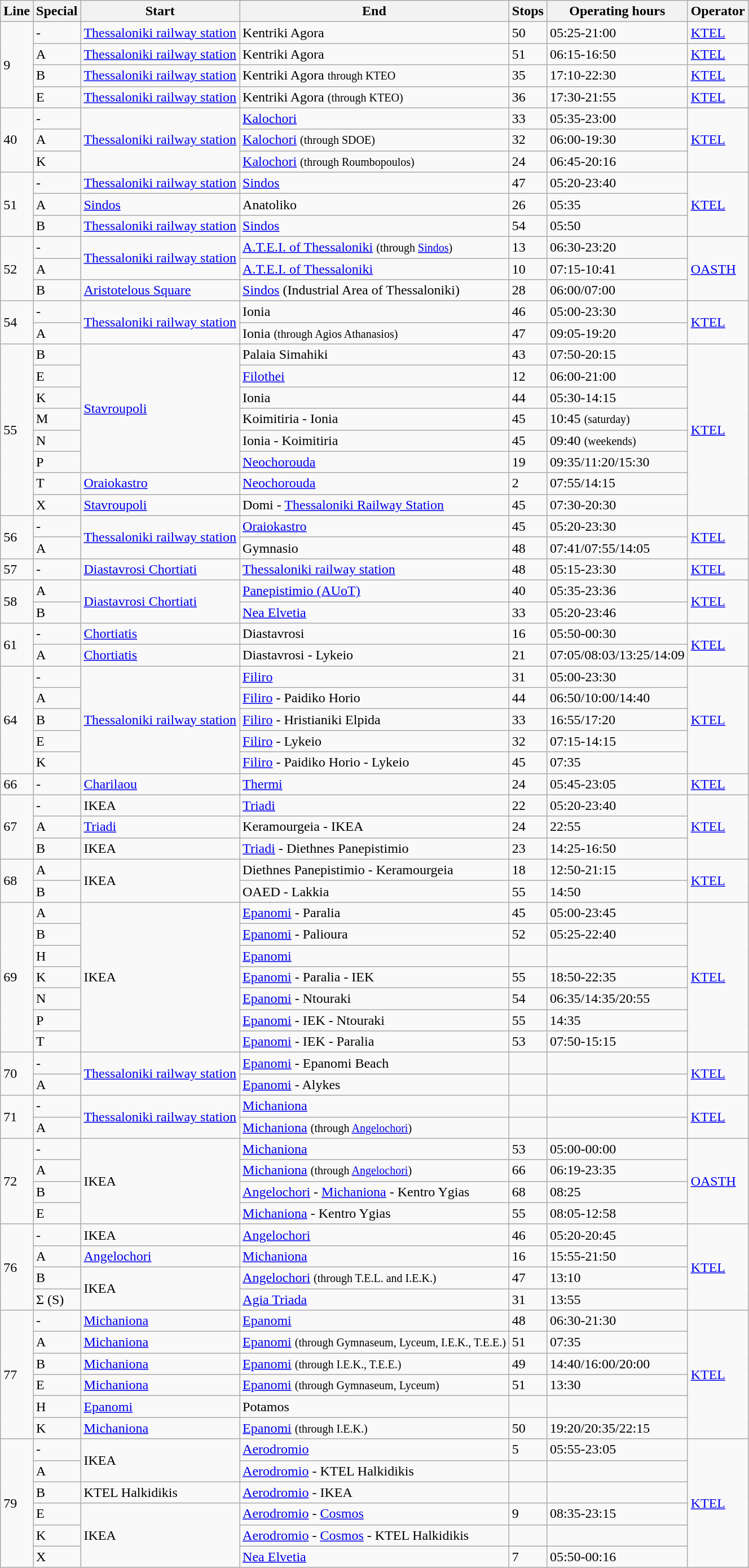<table class="wikitable">
<tr>
<th>Line</th>
<th>Special</th>
<th>Start</th>
<th>End</th>
<th>Stops</th>
<th>Operating hours</th>
<th>Operator</th>
</tr>
<tr>
<td rowspan="4">9</td>
<td>-</td>
<td><a href='#'>Thessaloniki railway station</a></td>
<td>Kentriki Agora</td>
<td>50</td>
<td>05:25-21:00</td>
<td><a href='#'>KTEL</a></td>
</tr>
<tr>
<td>A</td>
<td><a href='#'>Thessaloniki railway station</a></td>
<td>Kentriki Agora</td>
<td>51</td>
<td>06:15-16:50</td>
<td><a href='#'>KTEL</a></td>
</tr>
<tr>
<td>B</td>
<td><a href='#'>Thessaloniki railway station</a></td>
<td>Kentriki Agora <small>through KTEO</small></td>
<td>35</td>
<td>17:10-22:30</td>
<td><a href='#'>KTEL</a></td>
</tr>
<tr>
<td>E</td>
<td><a href='#'>Thessaloniki railway station</a></td>
<td>Kentriki Agora <small>(through KTEO)</small></td>
<td>36</td>
<td>17:30-21:55</td>
<td><a href='#'>KTEL</a></td>
</tr>
<tr>
<td rowspan="3">40</td>
<td>-</td>
<td rowspan="3"><a href='#'>Thessaloniki railway station</a></td>
<td><a href='#'>Kalochori</a></td>
<td>33</td>
<td>05:35-23:00</td>
<td rowspan="3"><a href='#'>KTEL</a></td>
</tr>
<tr>
<td>A</td>
<td><a href='#'>Kalochori</a> <small>(through SDOE)</small></td>
<td>32</td>
<td>06:00-19:30</td>
</tr>
<tr>
<td>K</td>
<td><a href='#'>Kalochori</a> <small>(through Roumbopoulos)</small></td>
<td>24</td>
<td>06:45-20:16</td>
</tr>
<tr>
<td rowspan="3">51</td>
<td>-</td>
<td><a href='#'>Thessaloniki railway station</a></td>
<td><a href='#'>Sindos</a></td>
<td>47</td>
<td>05:20-23:40</td>
<td rowspan="3"><a href='#'>KTEL</a></td>
</tr>
<tr>
<td>A</td>
<td><a href='#'>Sindos</a></td>
<td>Anatoliko</td>
<td>26</td>
<td>05:35</td>
</tr>
<tr>
<td>B</td>
<td><a href='#'>Thessaloniki railway station</a></td>
<td><a href='#'>Sindos</a> </td>
<td>54</td>
<td>05:50</td>
</tr>
<tr>
<td rowspan="3">52</td>
<td>-</td>
<td rowspan="2"><a href='#'>Thessaloniki railway station</a></td>
<td><a href='#'>A.T.E.I. of Thessaloniki</a> <small>(through <a href='#'>Sindos</a>)</small></td>
<td>13</td>
<td>06:30-23:20</td>
<td rowspan="3"><a href='#'>OASTH</a></td>
</tr>
<tr>
<td>A</td>
<td><a href='#'>A.T.E.I. of Thessaloniki</a></td>
<td>10</td>
<td>07:15-10:41</td>
</tr>
<tr>
<td>B</td>
<td><a href='#'>Aristotelous Square</a></td>
<td><a href='#'>Sindos</a> (Industrial Area of Thessaloniki)</td>
<td>28</td>
<td>06:00/07:00</td>
</tr>
<tr>
<td rowspan="2">54</td>
<td>-</td>
<td rowspan="2"><a href='#'>Thessaloniki railway station</a></td>
<td>Ionia</td>
<td>46</td>
<td>05:00-23:30</td>
<td rowspan="2"><a href='#'>KTEL</a></td>
</tr>
<tr>
<td>A</td>
<td>Ionia <small>(through Agios Athanasios)</small></td>
<td>47</td>
<td>09:05-19:20</td>
</tr>
<tr>
<td rowspan="8">55</td>
<td>B</td>
<td rowspan="6"><a href='#'>Stavroupoli</a></td>
<td>Palaia Simahiki</td>
<td>43</td>
<td>07:50-20:15</td>
<td rowspan="8"><a href='#'>KTEL</a></td>
</tr>
<tr>
<td>E</td>
<td><a href='#'>Filothei</a></td>
<td>12</td>
<td>06:00-21:00</td>
</tr>
<tr>
<td>K</td>
<td>Ionia</td>
<td>44</td>
<td>05:30-14:15</td>
</tr>
<tr>
<td>M</td>
<td>Koimitiria - Ionia</td>
<td>45</td>
<td>10:45 <small>(saturday)</small></td>
</tr>
<tr>
<td>N</td>
<td>Ionia - Koimitiria</td>
<td>45</td>
<td>09:40 <small>(weekends)</small></td>
</tr>
<tr>
<td>P</td>
<td><a href='#'>Neochorouda</a></td>
<td>19</td>
<td>09:35/11:20/15:30</td>
</tr>
<tr>
<td>T</td>
<td><a href='#'>Oraiokastro</a></td>
<td><a href='#'>Neochorouda</a>  </td>
<td>2</td>
<td>07:55/14:15</td>
</tr>
<tr>
<td>X</td>
<td><a href='#'>Stavroupoli</a></td>
<td>Domi - <a href='#'>Thessaloniki Railway Station</a></td>
<td>45</td>
<td>07:30-20:30</td>
</tr>
<tr>
<td rowspan="2">56</td>
<td>-</td>
<td rowspan="2"><a href='#'>Thessaloniki railway station</a></td>
<td><a href='#'>Oraiokastro</a></td>
<td>45</td>
<td>05:20-23:30</td>
<td rowspan="2"><a href='#'>KTEL</a></td>
</tr>
<tr>
<td>A</td>
<td>Gymnasio</td>
<td>48</td>
<td>07:41/07:55/14:05</td>
</tr>
<tr>
<td>57</td>
<td>-</td>
<td><a href='#'>Diastavrosi Chortiati</a></td>
<td><a href='#'>Thessaloniki railway station</a></td>
<td>48</td>
<td>05:15-23:30</td>
<td><a href='#'>KTEL</a></td>
</tr>
<tr>
<td rowspan="2">58</td>
<td>A</td>
<td rowspan="2"><a href='#'>Diastavrosi Chortiati</a></td>
<td><a href='#'>Panepistimio (AUoT)</a></td>
<td>40</td>
<td>05:35-23:36</td>
<td rowspan="2"><a href='#'>KTEL</a></td>
</tr>
<tr>
<td>B</td>
<td><a href='#'>Nea Elvetia</a></td>
<td>33</td>
<td>05:20-23:46</td>
</tr>
<tr>
<td rowspan="2">61</td>
<td>-</td>
<td><a href='#'>Chortiatis</a></td>
<td>Diastavrosi</td>
<td>16</td>
<td>05:50-00:30</td>
<td rowspan="2"><a href='#'>KTEL</a></td>
</tr>
<tr>
<td>A</td>
<td><a href='#'>Chortiatis</a></td>
<td>Diastavrosi - Lykeio</td>
<td>21</td>
<td>07:05/08:03/13:25/14:09</td>
</tr>
<tr>
<td rowspan="5">64</td>
<td>-</td>
<td rowspan="5"><a href='#'>Thessaloniki railway station</a></td>
<td><a href='#'>Filiro</a></td>
<td>31</td>
<td>05:00-23:30</td>
<td rowspan="5"><a href='#'>KTEL</a></td>
</tr>
<tr>
<td>A</td>
<td><a href='#'>Filiro</a> - Paidiko Horio</td>
<td>44</td>
<td>06:50/10:00/14:40</td>
</tr>
<tr>
<td>B</td>
<td><a href='#'>Filiro</a> - Hristianiki Elpida</td>
<td>33</td>
<td>16:55/17:20</td>
</tr>
<tr>
<td>E</td>
<td><a href='#'>Filiro</a> - Lykeio</td>
<td>32</td>
<td>07:15-14:15</td>
</tr>
<tr>
<td>K</td>
<td><a href='#'>Filiro</a> - Paidiko Horio - Lykeio</td>
<td>45</td>
<td>07:35</td>
</tr>
<tr>
<td>66</td>
<td>-</td>
<td><a href='#'>Charilaou</a></td>
<td><a href='#'>Thermi</a></td>
<td>24</td>
<td>05:45-23:05</td>
<td><a href='#'>KTEL</a></td>
</tr>
<tr>
<td rowspan="3">67</td>
<td>-</td>
<td>IKEA</td>
<td><a href='#'>Triadi</a></td>
<td>22</td>
<td>05:20-23:40</td>
<td rowspan="3"><a href='#'>KTEL</a></td>
</tr>
<tr>
<td>A</td>
<td><a href='#'>Triadi</a></td>
<td>Keramourgeia - IKEA</td>
<td>24</td>
<td>22:55</td>
</tr>
<tr>
<td>B</td>
<td>IKEA</td>
<td><a href='#'>Triadi</a> - Diethnes Panepistimio</td>
<td>23</td>
<td>14:25-16:50</td>
</tr>
<tr>
<td rowspan="2">68</td>
<td>A</td>
<td rowspan="2">IKEA</td>
<td>Diethnes Panepistimio - Keramourgeia</td>
<td>18</td>
<td>12:50-21:15</td>
<td rowspan="2"><a href='#'>KTEL</a></td>
</tr>
<tr>
<td>B</td>
<td>OAED - Lakkia</td>
<td>55</td>
<td>14:50</td>
</tr>
<tr>
<td rowspan="7">69</td>
<td>A</td>
<td rowspan="7">IKEA</td>
<td><a href='#'>Epanomi</a> - Paralia</td>
<td>45</td>
<td>05:00-23:45</td>
<td rowspan="7"><a href='#'>KTEL</a></td>
</tr>
<tr>
<td>B</td>
<td><a href='#'>Epanomi</a> - Palioura</td>
<td>52</td>
<td>05:25-22:40</td>
</tr>
<tr>
<td>H</td>
<td><a href='#'>Epanomi</a></td>
<td></td>
<td></td>
</tr>
<tr>
<td>K</td>
<td><a href='#'>Epanomi</a> - Paralia - IEK</td>
<td>55</td>
<td>18:50-22:35</td>
</tr>
<tr>
<td>N</td>
<td><a href='#'>Epanomi</a> - Ntouraki</td>
<td>54</td>
<td>06:35/14:35/20:55</td>
</tr>
<tr>
<td>P</td>
<td><a href='#'>Epanomi</a> - IEK - Ntouraki</td>
<td>55</td>
<td>14:35</td>
</tr>
<tr>
<td>T</td>
<td><a href='#'>Epanomi</a> - IEK - Paralia</td>
<td>53</td>
<td>07:50-15:15</td>
</tr>
<tr>
<td rowspan="2">70</td>
<td>-</td>
<td rowspan="2"><a href='#'>Thessaloniki railway station</a></td>
<td><a href='#'>Epanomi</a> - Epanomi Beach</td>
<td></td>
<td></td>
<td rowspan="2"><a href='#'>KTEL</a></td>
</tr>
<tr>
<td>A</td>
<td><a href='#'>Epanomi</a> - Alykes</td>
<td></td>
<td></td>
</tr>
<tr>
<td rowspan="2">71</td>
<td>-</td>
<td rowspan="2"><a href='#'>Thessaloniki railway station</a></td>
<td><a href='#'>Michaniona</a></td>
<td></td>
<td></td>
<td rowspan="2"><a href='#'>KTEL</a></td>
</tr>
<tr>
<td>A</td>
<td><a href='#'>Michaniona</a> <small>(through <a href='#'>Angelochori</a>)</small></td>
<td></td>
<td></td>
</tr>
<tr>
<td rowspan="4">72</td>
<td>-</td>
<td rowspan="4">IKEA</td>
<td><a href='#'>Michaniona</a></td>
<td>53</td>
<td>05:00-00:00</td>
<td rowspan="4"><a href='#'>OASTH</a></td>
</tr>
<tr>
<td>A</td>
<td><a href='#'>Michaniona</a> <small>(through <a href='#'>Angelochori</a>)</small></td>
<td>66</td>
<td>06:19-23:35</td>
</tr>
<tr>
<td>B</td>
<td><a href='#'>Angelochori</a> - <a href='#'>Michaniona</a> - Kentro Ygias</td>
<td>68</td>
<td>08:25</td>
</tr>
<tr>
<td>E</td>
<td><a href='#'>Michaniona</a> - Kentro Ygias</td>
<td>55</td>
<td>08:05-12:58</td>
</tr>
<tr>
<td rowspan="4">76</td>
<td>-</td>
<td>IKEA</td>
<td><a href='#'>Angelochori</a></td>
<td>46</td>
<td>05:20-20:45</td>
<td rowspan="4"><a href='#'>KTEL</a></td>
</tr>
<tr>
<td>Α</td>
<td><a href='#'>Angelochori</a></td>
<td><a href='#'>Michaniona</a></td>
<td>16</td>
<td>15:55-21:50</td>
</tr>
<tr>
<td>B</td>
<td rowspan="2">IKEA</td>
<td><a href='#'>Angelochori</a> <small>(through T.E.L. and I.E.K.)</small></td>
<td>47</td>
<td>13:10</td>
</tr>
<tr>
<td>Σ (S)</td>
<td><a href='#'>Agia Triada</a></td>
<td>31</td>
<td>13:55</td>
</tr>
<tr>
<td rowspan="6">77</td>
<td>-</td>
<td><a href='#'>Michaniona</a></td>
<td><a href='#'>Epanomi</a></td>
<td>48</td>
<td>06:30-21:30</td>
<td rowspan="6"><a href='#'>KTEL</a></td>
</tr>
<tr>
<td>A</td>
<td><a href='#'>Michaniona</a></td>
<td><a href='#'>Epanomi</a> <small>(through Gymnaseum, Lyceum, I.E.K., T.E.E.)</small></td>
<td>51</td>
<td>07:35</td>
</tr>
<tr>
<td>B</td>
<td><a href='#'>Michaniona</a></td>
<td><a href='#'>Epanomi</a> <small>(through I.E.K., T.E.E.)</small></td>
<td>49</td>
<td>14:40/16:00/20:00</td>
</tr>
<tr>
<td>E</td>
<td><a href='#'>Michaniona</a></td>
<td><a href='#'>Epanomi</a> <small>(through Gymnaseum, Lyceum)</small></td>
<td>51</td>
<td>13:30</td>
</tr>
<tr>
<td>H</td>
<td><a href='#'>Epanomi</a></td>
<td>Potamos</td>
<td></td>
<td></td>
</tr>
<tr>
<td>K</td>
<td><a href='#'>Michaniona</a></td>
<td><a href='#'>Epanomi</a> <small>(through I.E.K.)</small></td>
<td>50</td>
<td>19:20/20:35/22:15</td>
</tr>
<tr>
<td rowspan="6">79</td>
<td>-</td>
<td rowspan="2">IKEA</td>
<td><a href='#'>Aerodromio</a></td>
<td>5</td>
<td>05:55-23:05</td>
<td rowspan="6"><a href='#'>KTEL</a></td>
</tr>
<tr>
<td>A</td>
<td><a href='#'>Aerodromio</a> - KTEL Halkidikis</td>
<td></td>
<td></td>
</tr>
<tr>
<td>B</td>
<td>KTEL Halkidikis</td>
<td><a href='#'>Aerodromio</a> - IKEA</td>
<td></td>
<td></td>
</tr>
<tr>
<td>E</td>
<td rowspan="3">IKEA</td>
<td><a href='#'>Aerodromio</a> - <a href='#'>Cosmos</a></td>
<td>9</td>
<td>08:35-23:15</td>
</tr>
<tr>
<td>K</td>
<td><a href='#'>Aerodromio</a> - <a href='#'>Cosmos</a> - KTEL Halkidikis</td>
<td></td>
<td></td>
</tr>
<tr>
<td>X</td>
<td><a href='#'>Nea Elvetia</a></td>
<td>7</td>
<td>05:50-00:16</td>
</tr>
</table>
